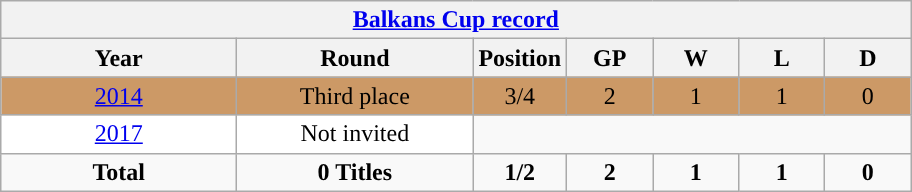<table class="wikitable" style="text-align: center;">
<tr>
<th colspan=9><a href='#'>Balkans Cup record</a></th>
</tr>
<tr>
<th width=150>Year</th>
<th width=150>Round</th>
<th width=50>Position</th>
<th width=50>GP</th>
<th width=50>W</th>
<th width=50>L</th>
<th width=50>D</th>
</tr>
<tr bgcolor=cc9966>
<td style="border:"> <a href='#'>2014</a></td>
<td>Third place</td>
<td>3/4</td>
<td>2</td>
<td>1</td>
<td>1</td>
<td>0</td>
</tr>
<tr bgcolor=white>
<td style="border:"> <a href='#'>2017</a></td>
<td>Not invited</td>
</tr>
<tr>
<td><strong>Total</strong></td>
<td><strong>0 Titles</strong></td>
<td><strong>1/2</strong></td>
<td><strong>2</strong></td>
<td><strong>1</strong></td>
<td><strong>1</strong></td>
<td><strong>0</strong></td>
</tr>
</table>
